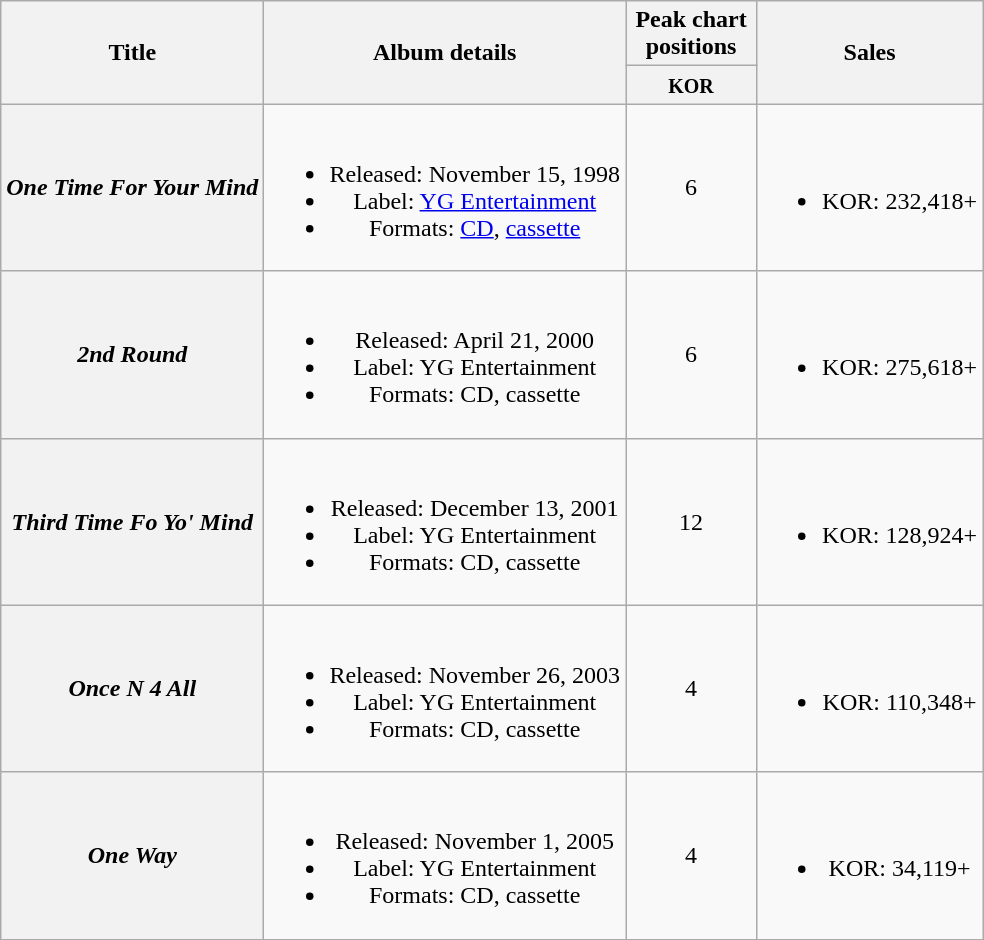<table class="wikitable plainrowheaders" style="text-align:center;">
<tr>
<th scope="col" rowspan="2">Title</th>
<th scope="col" rowspan="2">Album details</th>
<th scope="col" colspan="1" style="width:5em;">Peak chart positions</th>
<th scope="col" rowspan="2">Sales</th>
</tr>
<tr>
<th><small>KOR</small><br></th>
</tr>
<tr>
<th rowspan="1" scope="row"><em>One Time For Your Mind</em></th>
<td><br><ul><li>Released: November 15, 1998</li><li>Label: <a href='#'>YG Entertainment</a></li><li>Formats: <a href='#'>CD</a>, <a href='#'>cassette</a></li></ul></td>
<td>6</td>
<td><br><ul><li>KOR: 232,418+</li></ul></td>
</tr>
<tr>
<th rowspan="1" scope="row"><em>2nd Round</em></th>
<td><br><ul><li>Released: April 21, 2000</li><li>Label: YG Entertainment</li><li>Formats: CD, cassette</li></ul></td>
<td>6</td>
<td><br><ul><li>KOR: 275,618+</li></ul></td>
</tr>
<tr>
<th rowspan="1" scope="row"><em>Third Time Fo Yo' Mind</em></th>
<td><br><ul><li>Released: December 13, 2001</li><li>Label: YG Entertainment</li><li>Formats: CD, cassette</li></ul></td>
<td>12</td>
<td><br><ul><li>KOR: 128,924+</li></ul></td>
</tr>
<tr>
<th rowspan="1" scope="row"><em>Once N 4 All</em></th>
<td><br><ul><li>Released: November 26, 2003</li><li>Label: YG Entertainment</li><li>Formats: CD, cassette</li></ul></td>
<td>4</td>
<td><br><ul><li>KOR: 110,348+</li></ul></td>
</tr>
<tr>
<th rowspan="1" scope="row"><em>One Way</em></th>
<td><br><ul><li>Released: November 1, 2005</li><li>Label: YG Entertainment</li><li>Formats: CD, cassette</li></ul></td>
<td>4</td>
<td><br><ul><li>KOR: 34,119+</li></ul></td>
</tr>
<tr>
</tr>
</table>
